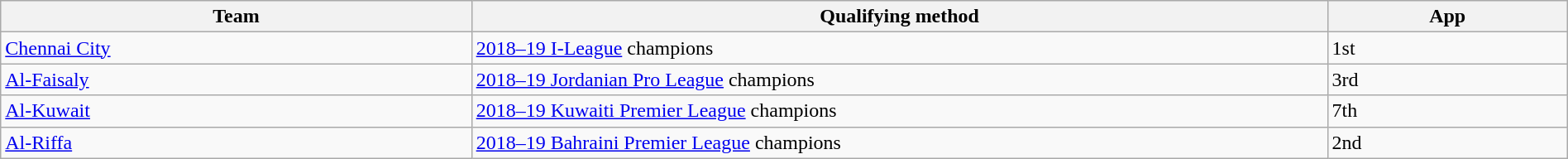<table class="wikitable" style="table-layout:fixed;width:100%;">
<tr>
<th width=30%>Team</th>
<th width=55%>Qualifying method</th>
<th width=15%>App </th>
</tr>
<tr>
<td> <a href='#'>Chennai City</a></td>
<td><a href='#'>2018–19 I-League</a> champions</td>
<td>1st</td>
</tr>
<tr>
<td> <a href='#'>Al-Faisaly</a></td>
<td><a href='#'>2018–19 Jordanian Pro League</a> champions</td>
<td>3rd </td>
</tr>
<tr>
<td> <a href='#'>Al-Kuwait</a></td>
<td><a href='#'>2018–19 Kuwaiti Premier League</a> champions</td>
<td>7th </td>
</tr>
<tr>
<td> <a href='#'>Al-Riffa</a></td>
<td><a href='#'>2018–19 Bahraini Premier League</a> champions</td>
<td>2nd </td>
</tr>
</table>
